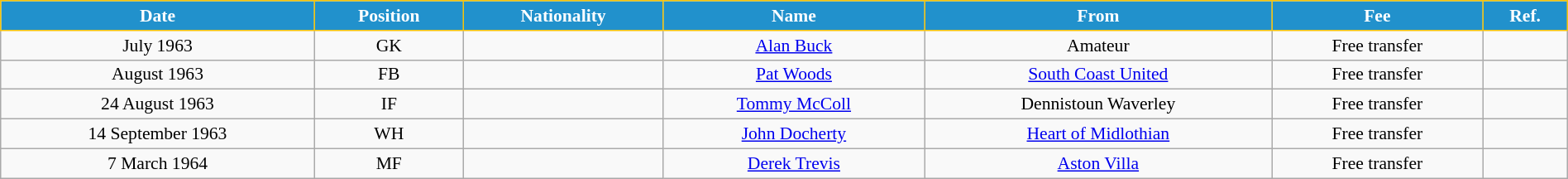<table class="wikitable" style="text-align:center; font-size:90%; width:100%;">
<tr>
<th style="background:#2191CC; color:white; border:1px solid #F7C408; text-align:center;">Date</th>
<th style="background:#2191CC; color:white; border:1px solid #F7C408; text-align:center;">Position</th>
<th style="background:#2191CC; color:white; border:1px solid #F7C408; text-align:center;">Nationality</th>
<th style="background:#2191CC; color:white; border:1px solid #F7C408; text-align:center;">Name</th>
<th style="background:#2191CC; color:white; border:1px solid #F7C408; text-align:center;">From</th>
<th style="background:#2191CC; color:white; border:1px solid #F7C408; text-align:center;">Fee</th>
<th style="background:#2191CC; color:white; border:1px solid #F7C408; text-align:center;">Ref.</th>
</tr>
<tr>
<td>July 1963</td>
<td>GK</td>
<td></td>
<td><a href='#'>Alan Buck</a></td>
<td>Amateur</td>
<td>Free transfer</td>
<td></td>
</tr>
<tr>
<td>August 1963</td>
<td>FB</td>
<td></td>
<td><a href='#'>Pat Woods</a></td>
<td> <a href='#'>South Coast United</a></td>
<td>Free transfer</td>
<td></td>
</tr>
<tr>
<td>24 August 1963</td>
<td>IF</td>
<td></td>
<td><a href='#'>Tommy McColl</a></td>
<td> Dennistoun Waverley</td>
<td>Free transfer</td>
<td></td>
</tr>
<tr>
<td>14 September 1963</td>
<td>WH</td>
<td></td>
<td><a href='#'>John Docherty</a></td>
<td> <a href='#'>Heart of Midlothian</a></td>
<td>Free transfer</td>
<td></td>
</tr>
<tr>
<td>7 March 1964</td>
<td>MF</td>
<td></td>
<td><a href='#'>Derek Trevis</a></td>
<td> <a href='#'>Aston Villa</a></td>
<td>Free transfer</td>
<td></td>
</tr>
</table>
